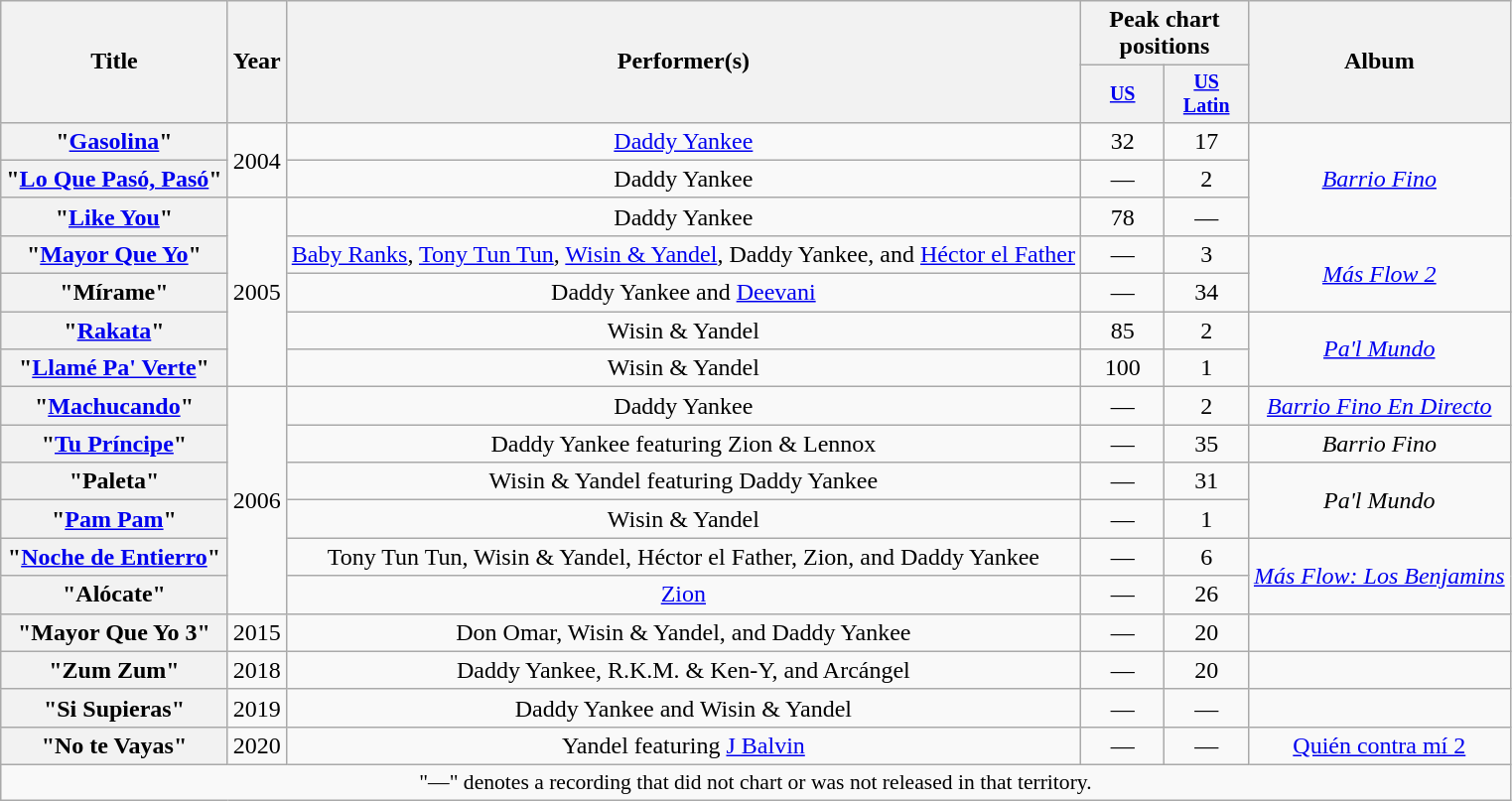<table class="wikitable plainrowheaders" style="text-align:center;">
<tr>
<th rowspan="2">Title</th>
<th rowspan="2">Year</th>
<th rowspan="2">Performer(s)</th>
<th colspan="2">Peak chart positions</th>
<th rowspan="2">Album</th>
</tr>
<tr style="font-size:smaller;">
<th scope="col" style="width:50px;"><a href='#'>US</a><br></th>
<th scope="col" style="width:50px;"><a href='#'>US<br>Latin</a><br></th>
</tr>
<tr>
<th scope="row">"<a href='#'>Gasolina</a>"</th>
<td rowspan="2">2004</td>
<td><a href='#'>Daddy Yankee</a></td>
<td>32</td>
<td>17</td>
<td rowspan="3"><em><a href='#'>Barrio Fino</a></em></td>
</tr>
<tr>
<th scope="row">"<a href='#'>Lo Que Pasó, Pasó</a>"</th>
<td>Daddy Yankee</td>
<td>—</td>
<td>2</td>
</tr>
<tr>
<th scope="row">"<a href='#'>Like You</a>"</th>
<td rowspan="5">2005</td>
<td>Daddy Yankee</td>
<td>78</td>
<td>—</td>
</tr>
<tr>
<th scope="row">"<a href='#'>Mayor Que Yo</a>"</th>
<td><a href='#'>Baby Ranks</a>, <a href='#'>Tony Tun Tun</a>, <a href='#'>Wisin & Yandel</a>, Daddy Yankee, and <a href='#'>Héctor el Father</a></td>
<td>—</td>
<td>3</td>
<td rowspan="2"><em><a href='#'>Más Flow 2</a></em></td>
</tr>
<tr>
<th scope="row">"Mírame"</th>
<td>Daddy Yankee and <a href='#'>Deevani</a></td>
<td>—</td>
<td>34</td>
</tr>
<tr>
<th scope="row">"<a href='#'>Rakata</a>"</th>
<td>Wisin & Yandel</td>
<td>85</td>
<td>2</td>
<td rowspan="2"><em><a href='#'>Pa'l Mundo</a></em></td>
</tr>
<tr>
<th scope="row">"<a href='#'>Llamé Pa' Verte</a>"</th>
<td>Wisin & Yandel</td>
<td>100</td>
<td>1</td>
</tr>
<tr>
<th scope="row">"<a href='#'>Machucando</a>"</th>
<td rowspan="6">2006</td>
<td>Daddy Yankee</td>
<td>—</td>
<td>2</td>
<td><em><a href='#'>Barrio Fino En Directo</a></em></td>
</tr>
<tr>
<th scope="row">"<a href='#'>Tu Príncipe</a>"</th>
<td>Daddy Yankee featuring Zion & Lennox</td>
<td>—</td>
<td>35</td>
<td><em>Barrio Fino</em></td>
</tr>
<tr>
<th scope="row">"Paleta"</th>
<td>Wisin & Yandel featuring Daddy Yankee</td>
<td>—</td>
<td>31</td>
<td rowspan="2"><em>Pa'l Mundo</em></td>
</tr>
<tr>
<th scope="row">"<a href='#'>Pam Pam</a>"</th>
<td>Wisin & Yandel</td>
<td>—</td>
<td>1</td>
</tr>
<tr>
<th scope="row">"<a href='#'>Noche de Entierro</a>"</th>
<td>Tony Tun Tun, Wisin & Yandel, Héctor el Father, Zion, and Daddy Yankee</td>
<td>—</td>
<td>6</td>
<td rowspan="2"><em><a href='#'>Más Flow: Los Benjamins</a></em></td>
</tr>
<tr>
<th scope="row">"Alócate"</th>
<td><a href='#'>Zion</a></td>
<td>—</td>
<td>26</td>
</tr>
<tr>
<th scope="row">"Mayor Que Yo 3"</th>
<td>2015</td>
<td>Don Omar, Wisin & Yandel, and Daddy Yankee</td>
<td>—</td>
<td>20</td>
<td></td>
</tr>
<tr>
<th scope="row">"Zum Zum"</th>
<td>2018</td>
<td>Daddy Yankee, R.K.M. & Ken-Y, and Arcángel</td>
<td>—</td>
<td>20</td>
<td></td>
</tr>
<tr>
<th scope="row">"Si Supieras"</th>
<td>2019</td>
<td>Daddy Yankee and Wisin & Yandel</td>
<td>—</td>
<td>—</td>
<td></td>
</tr>
<tr>
<th scope="row">"No te Vayas"</th>
<td>2020</td>
<td>Yandel featuring <a href='#'>J Balvin</a></td>
<td>—</td>
<td>—</td>
<td><a href='#'>Quién contra mí 2</a></td>
</tr>
<tr>
<td colspan="14" style="font-size:90%">"—" denotes a recording that did not chart or was not released in that territory.</td>
</tr>
</table>
